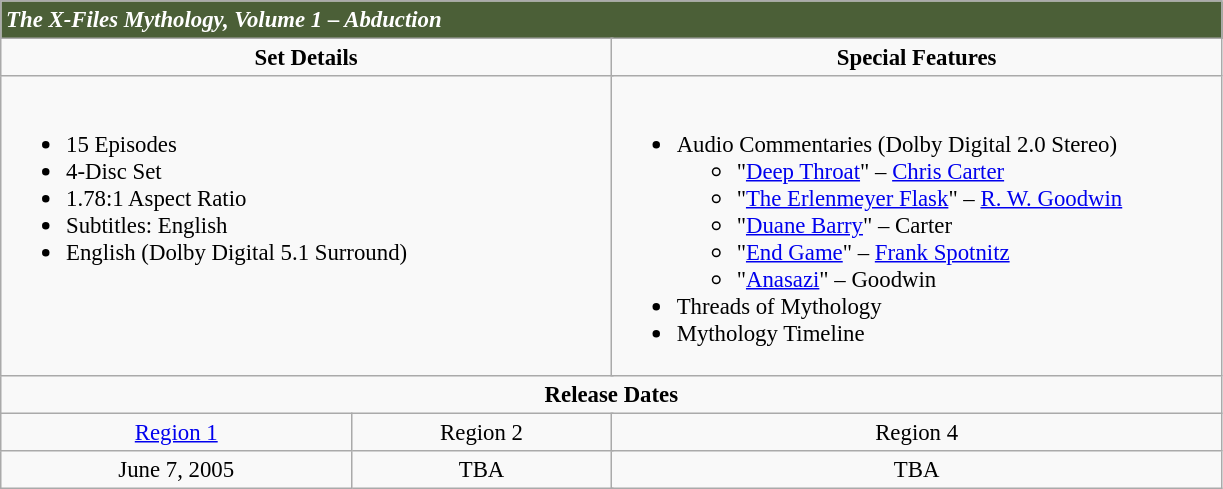<table class="wikitable" style="font-size: 95%;">
<tr style="background:#4B5F37; color:#FFFFFF;">
<td colspan="8"><strong><em>The X-Files Mythology, Volume 1 – Abduction</em></strong></td>
</tr>
<tr valign="top">
<td align="center" width="400" colspan="4"><strong>Set Details</strong></td>
<td width="400" align="center" colspan="4"><strong>Special Features</strong></td>
</tr>
<tr valign="top">
<td colspan="4" align="left" width="400"><br><ul><li>15 Episodes</li><li>4-Disc Set</li><li>1.78:1 Aspect Ratio</li><li>Subtitles: English</li><li>English (Dolby Digital 5.1 Surround)</li></ul></td>
<td colspan="4" align="left" width="400"><br><ul><li>Audio Commentaries (Dolby Digital 2.0 Stereo)<ul><li>"<a href='#'>Deep Throat</a>" – <a href='#'>Chris Carter</a></li><li>"<a href='#'>The Erlenmeyer Flask</a>" – <a href='#'>R. W. Goodwin</a></li><li>"<a href='#'>Duane Barry</a>" – Carter</li><li>"<a href='#'>End Game</a>" – <a href='#'>Frank Spotnitz</a></li><li>"<a href='#'>Anasazi</a>" – Goodwin</li></ul></li><li>Threads of Mythology</li><li>Mythology Timeline</li></ul></td>
</tr>
<tr>
<td colspan="7" align="center"><strong>Release Dates</strong></td>
</tr>
<tr>
<td align="center" rowspan="1" colspan="2" align="center"><a href='#'>Region 1</a></td>
<td align="center" rowspan="1" colspan="2" align="center">Region 2</td>
<td align="center" rowspan="1" colspan="2" align="center">Region 4</td>
</tr>
<tr>
<td align="center" colspan="2" align="center">June 7, 2005</td>
<td align="center" colspan="2" align="center">TBA</td>
<td align="center" colspan="2" align="center">TBA</td>
</tr>
</table>
